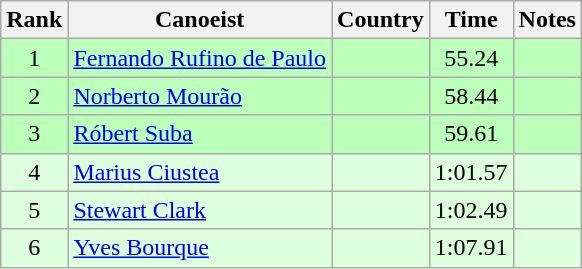<table class="wikitable" style="text-align:center">
<tr>
<th>Rank</th>
<th>Canoeist</th>
<th>Country</th>
<th>Time</th>
<th>Notes</th>
</tr>
<tr bgcolor=bbffbb>
<td>1</td>
<td align="left"><a href='#'>Fernando Rufino de Paulo</a></td>
<td align="left"></td>
<td>55.24</td>
<td></td>
</tr>
<tr bgcolor=bbffbb>
<td>2</td>
<td align="left"><a href='#'>Norberto Mourão</a></td>
<td align="left"></td>
<td>58.44</td>
<td></td>
</tr>
<tr bgcolor=bbffbb>
<td>3</td>
<td align="left"><a href='#'>Róbert Suba</a></td>
<td align="left"></td>
<td>59.61</td>
<td></td>
</tr>
<tr bgcolor=ddffdd>
<td>4</td>
<td align="left"><a href='#'>Marius Ciustea</a></td>
<td align="left"></td>
<td>1:01.57</td>
<td></td>
</tr>
<tr bgcolor=ddffdd>
<td>5</td>
<td align="left"><a href='#'>Stewart Clark</a></td>
<td align="left"></td>
<td>1:02.49</td>
<td></td>
</tr>
<tr bgcolor=ddffdd>
<td>6</td>
<td align="left"><a href='#'>Yves Bourque</a></td>
<td align="left"></td>
<td>1:07.91</td>
<td></td>
</tr>
</table>
